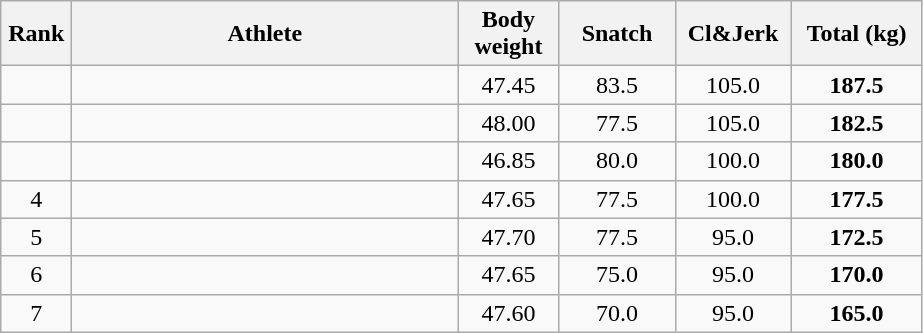<table class = "wikitable" style="text-align:center;">
<tr>
<th width=40>Rank</th>
<th width=250>Athlete</th>
<th width=60>Body weight</th>
<th width=70>Snatch</th>
<th width=70>Cl&Jerk</th>
<th width=80>Total (kg)</th>
</tr>
<tr>
<td></td>
<td align=left></td>
<td>47.45</td>
<td>83.5</td>
<td>105.0</td>
<td><strong>187.5</strong></td>
</tr>
<tr>
<td></td>
<td align=left></td>
<td>48.00</td>
<td>77.5</td>
<td>105.0</td>
<td><strong>182.5</strong></td>
</tr>
<tr>
<td></td>
<td align=left></td>
<td>46.85</td>
<td>80.0</td>
<td>100.0</td>
<td><strong>180.0</strong></td>
</tr>
<tr>
<td>4</td>
<td align=left></td>
<td>47.65</td>
<td>77.5</td>
<td>100.0</td>
<td><strong>177.5</strong></td>
</tr>
<tr>
<td>5</td>
<td align=left></td>
<td>47.70</td>
<td>77.5</td>
<td>95.0</td>
<td><strong>172.5</strong></td>
</tr>
<tr>
<td>6</td>
<td align=left></td>
<td>47.65</td>
<td>75.0</td>
<td>95.0</td>
<td><strong>170.0</strong></td>
</tr>
<tr>
<td>7</td>
<td align=left></td>
<td>47.60</td>
<td>70.0</td>
<td>95.0</td>
<td><strong>165.0</strong></td>
</tr>
</table>
